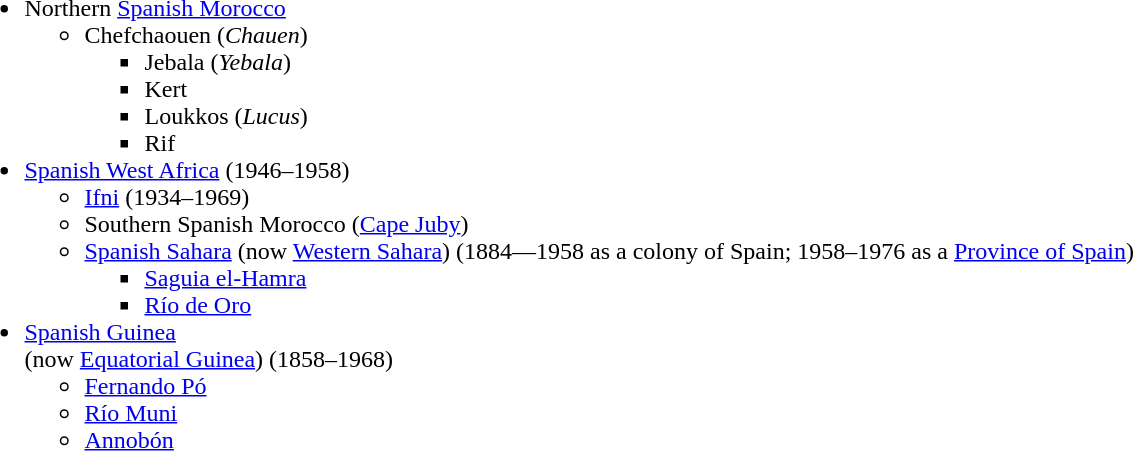<table>
<tr>
<td valign="top"><br><ul><li>Northern <a href='#'>Spanish Morocco</a><ul><li>Chefchaouen (<em>Chauen</em>)<ul><li>Jebala (<em>Yebala</em>)</li><li>Kert</li><li>Loukkos (<em>Lucus</em>)</li><li>Rif</li></ul></li></ul></li><li><a href='#'>Spanish West Africa</a> (1946–1958)<ul><li><a href='#'>Ifni</a> (1934–1969)</li><li>Southern Spanish Morocco (<a href='#'>Cape Juby</a>)</li><li><a href='#'>Spanish Sahara</a> (now <a href='#'>Western Sahara</a>) (1884—1958 as a colony of Spain; 1958–1976 as a <a href='#'>Province of Spain</a>)<ul><li><a href='#'>Saguia el-Hamra</a></li><li><a href='#'>Río de Oro</a></li></ul></li></ul></li><li><a href='#'>Spanish Guinea</a><br>(now <a href='#'>Equatorial Guinea</a>) (1858–1968)<ul><li><a href='#'>Fernando Pó</a></li><li><a href='#'>Río Muni</a></li><li><a href='#'>Annobón</a></li></ul></li></ul></td>
<td valign="top"></td>
</tr>
</table>
